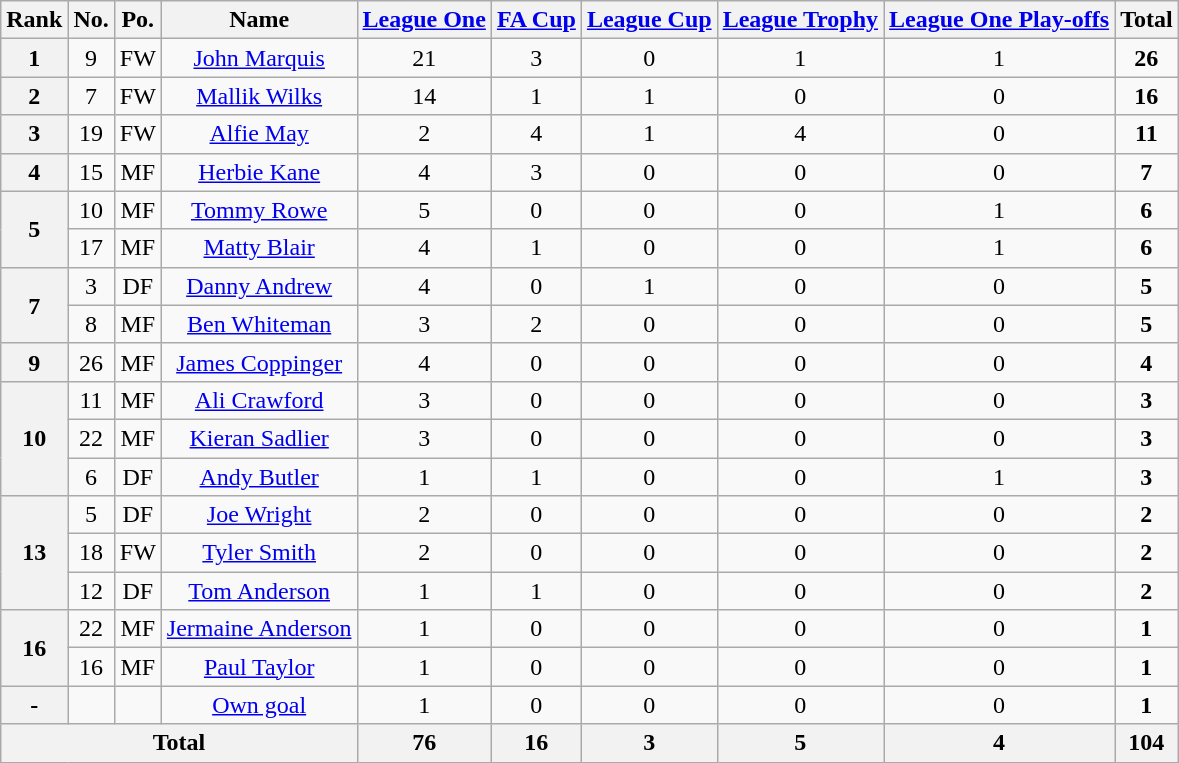<table class="wikitable" style="text-align: center">
<tr>
<th>Rank</th>
<th>No.</th>
<th>Po.</th>
<th>Name</th>
<th><a href='#'>League One</a></th>
<th><a href='#'>FA Cup</a></th>
<th><a href='#'>League Cup</a></th>
<th><a href='#'>League Trophy</a></th>
<th><a href='#'>League One Play-offs</a></th>
<th>Total</th>
</tr>
<tr>
<th rowspan="1">1</th>
<td>9</td>
<td>FW</td>
<td><a href='#'>John Marquis</a></td>
<td>21</td>
<td>3</td>
<td>0</td>
<td>1</td>
<td>1</td>
<td><strong>26</strong></td>
</tr>
<tr>
<th rowspan="1">2</th>
<td>7</td>
<td>FW</td>
<td><a href='#'>Mallik Wilks</a></td>
<td>14</td>
<td>1</td>
<td>1</td>
<td>0</td>
<td>0</td>
<td><strong>16</strong></td>
</tr>
<tr>
<th rowspan="1">3</th>
<td>19</td>
<td>FW</td>
<td><a href='#'>Alfie May</a></td>
<td>2</td>
<td>4</td>
<td>1</td>
<td>4</td>
<td>0</td>
<td><strong>11</strong></td>
</tr>
<tr>
<th rowspan="1">4</th>
<td>15</td>
<td>MF</td>
<td><a href='#'>Herbie Kane</a></td>
<td>4</td>
<td>3</td>
<td>0</td>
<td>0</td>
<td>0</td>
<td><strong>7</strong></td>
</tr>
<tr>
<th rowspan="2">5</th>
<td>10</td>
<td>MF</td>
<td><a href='#'>Tommy Rowe</a></td>
<td>5</td>
<td>0</td>
<td>0</td>
<td>0</td>
<td>1</td>
<td><strong>6</strong></td>
</tr>
<tr>
<td>17</td>
<td>MF</td>
<td><a href='#'>Matty Blair</a></td>
<td>4</td>
<td>1</td>
<td>0</td>
<td>0</td>
<td>1</td>
<td><strong>6</strong></td>
</tr>
<tr>
<th rowspan="2">7</th>
<td>3</td>
<td>DF</td>
<td><a href='#'>Danny Andrew</a></td>
<td>4</td>
<td>0</td>
<td>1</td>
<td>0</td>
<td>0</td>
<td><strong>5</strong></td>
</tr>
<tr>
<td>8</td>
<td>MF</td>
<td><a href='#'>Ben Whiteman</a></td>
<td>3</td>
<td>2</td>
<td>0</td>
<td>0</td>
<td>0</td>
<td><strong>5</strong></td>
</tr>
<tr>
<th rowspan="1">9</th>
<td>26</td>
<td>MF</td>
<td><a href='#'>James Coppinger</a></td>
<td>4</td>
<td>0</td>
<td>0</td>
<td>0</td>
<td>0</td>
<td><strong>4</strong></td>
</tr>
<tr>
<th rowspan="3">10</th>
<td>11</td>
<td>MF</td>
<td><a href='#'>Ali Crawford</a></td>
<td>3</td>
<td>0</td>
<td>0</td>
<td>0</td>
<td>0</td>
<td><strong>3</strong></td>
</tr>
<tr>
<td>22</td>
<td>MF</td>
<td><a href='#'>Kieran Sadlier</a></td>
<td>3</td>
<td>0</td>
<td>0</td>
<td>0</td>
<td>0</td>
<td><strong>3</strong></td>
</tr>
<tr>
<td>6</td>
<td>DF</td>
<td><a href='#'>Andy Butler</a></td>
<td>1</td>
<td>1</td>
<td>0</td>
<td>0</td>
<td>1</td>
<td><strong>3</strong></td>
</tr>
<tr>
<th rowspan="3">13</th>
<td>5</td>
<td>DF</td>
<td><a href='#'>Joe Wright</a></td>
<td>2</td>
<td>0</td>
<td>0</td>
<td>0</td>
<td>0</td>
<td><strong>2</strong></td>
</tr>
<tr>
<td>18</td>
<td>FW</td>
<td><a href='#'>Tyler Smith</a></td>
<td>2</td>
<td>0</td>
<td>0</td>
<td>0</td>
<td>0</td>
<td><strong>2</strong></td>
</tr>
<tr>
<td>12</td>
<td>DF</td>
<td><a href='#'>Tom Anderson</a></td>
<td>1</td>
<td>1</td>
<td>0</td>
<td>0</td>
<td>0</td>
<td><strong>2</strong></td>
</tr>
<tr>
<th rowspan="2">16</th>
<td>22</td>
<td>MF</td>
<td><a href='#'>Jermaine Anderson</a></td>
<td>1</td>
<td>0</td>
<td>0</td>
<td>0</td>
<td>0</td>
<td><strong>1</strong></td>
</tr>
<tr>
<td>16</td>
<td>MF</td>
<td><a href='#'>Paul Taylor</a></td>
<td>1</td>
<td>0</td>
<td>0</td>
<td>0</td>
<td>0</td>
<td><strong>1</strong></td>
</tr>
<tr>
<th>-</th>
<td></td>
<td></td>
<td><a href='#'>Own goal</a></td>
<td>1</td>
<td>0</td>
<td>0</td>
<td>0</td>
<td>0</td>
<td><strong>1</strong></td>
</tr>
<tr>
<th colspan="4">Total</th>
<th>76</th>
<th>16</th>
<th>3</th>
<th>5</th>
<th>4</th>
<th>104</th>
</tr>
</table>
